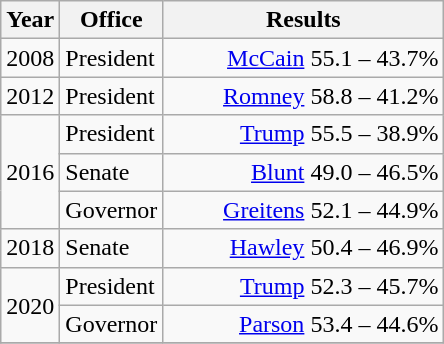<table class=wikitable>
<tr>
<th width="30">Year</th>
<th width="60">Office</th>
<th width="180">Results</th>
</tr>
<tr>
<td rowspan="1">2008</td>
<td>President</td>
<td align="right" ><a href='#'>McCain</a> 55.1 – 43.7%</td>
</tr>
<tr>
<td rowspan="1">2012</td>
<td>President</td>
<td align="right" ><a href='#'>Romney</a> 58.8 – 41.2%</td>
</tr>
<tr>
<td rowspan="3">2016</td>
<td>President</td>
<td align="right" ><a href='#'>Trump</a> 55.5 – 38.9%</td>
</tr>
<tr>
<td>Senate</td>
<td align="right" ><a href='#'>Blunt</a> 49.0 – 46.5%</td>
</tr>
<tr>
<td>Governor</td>
<td align="right" ><a href='#'>Greitens</a> 52.1 – 44.9%</td>
</tr>
<tr>
<td rowspan="1">2018</td>
<td>Senate</td>
<td align="right" ><a href='#'>Hawley</a> 50.4 – 46.9%</td>
</tr>
<tr>
<td rowspan="2">2020</td>
<td>President</td>
<td align="right" ><a href='#'>Trump</a> 52.3 – 45.7%</td>
</tr>
<tr>
<td>Governor</td>
<td align="right" ><a href='#'>Parson</a> 53.4 – 44.6%</td>
</tr>
<tr>
</tr>
</table>
